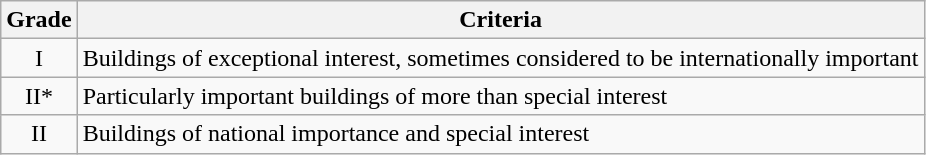<table class="wikitable">
<tr>
<th>Grade</th>
<th>Criteria</th>
</tr>
<tr>
<td align="center" >I</td>
<td>Buildings of exceptional interest, sometimes considered to be internationally important</td>
</tr>
<tr>
<td align="center" >II*</td>
<td>Particularly important buildings of more than special interest</td>
</tr>
<tr>
<td align="center" >II</td>
<td>Buildings of national importance and special interest</td>
</tr>
</table>
